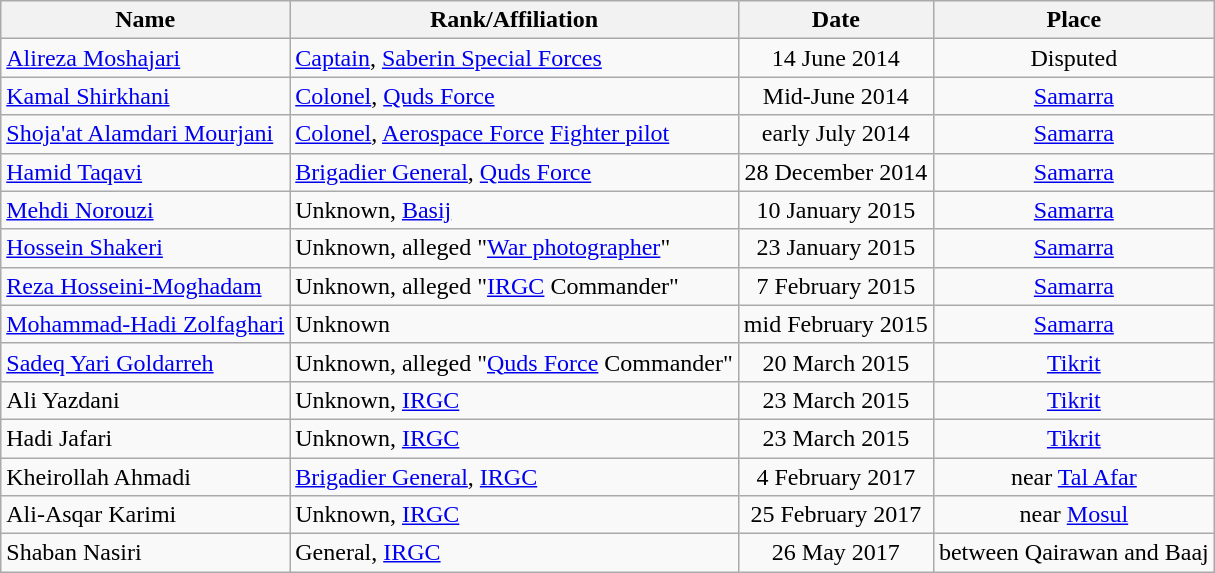<table class="wikitable" style="text-align:center;">
<tr>
<th>Name</th>
<th>Rank/Affiliation</th>
<th>Date</th>
<th>Place</th>
</tr>
<tr>
<td align="left"><a href='#'>Alireza Moshajari</a></td>
<td align="left"> <a href='#'>Captain</a>, <a href='#'>Saberin Special Forces</a></td>
<td>14 June 2014</td>
<td>Disputed</td>
</tr>
<tr>
<td align="left"><a href='#'>Kamal Shirkhani</a></td>
<td align="left"> <a href='#'>Colonel</a>, <a href='#'>Quds Force</a></td>
<td>Mid-June 2014</td>
<td><a href='#'>Samarra</a></td>
</tr>
<tr>
<td align="left"><a href='#'>Shoja'at Alamdari Mourjani</a></td>
<td align="left"> <a href='#'>Colonel</a>, <a href='#'>Aerospace Force</a> <a href='#'>Fighter pilot</a></td>
<td>early July 2014</td>
<td><a href='#'>Samarra</a></td>
</tr>
<tr>
<td align="left"><a href='#'>Hamid Taqavi</a></td>
<td align="left"> <a href='#'>Brigadier General</a>, <a href='#'>Quds Force</a></td>
<td>28 December 2014</td>
<td><a href='#'>Samarra</a></td>
</tr>
<tr>
<td align="left"><a href='#'>Mehdi Norouzi</a></td>
<td align="left">Unknown, <a href='#'>Basij</a></td>
<td>10 January 2015</td>
<td><a href='#'>Samarra</a></td>
</tr>
<tr>
<td align="left"><a href='#'>Hossein Shakeri</a></td>
<td align="left">Unknown, alleged "<a href='#'>War photographer</a>"</td>
<td>23 January 2015</td>
<td><a href='#'>Samarra</a></td>
</tr>
<tr>
<td align="left"><a href='#'>Reza Hosseini-Moghadam</a></td>
<td align="left">Unknown, alleged "<a href='#'>IRGC</a> Commander"</td>
<td>7 February 2015</td>
<td><a href='#'>Samarra</a></td>
</tr>
<tr>
<td align="left"><a href='#'>Mohammad-Hadi Zolfaghari</a></td>
<td align="left">Unknown</td>
<td>mid February 2015</td>
<td><a href='#'>Samarra</a></td>
</tr>
<tr>
<td align="left"><a href='#'>Sadeq Yari Goldarreh</a></td>
<td align="left">Unknown, alleged "<a href='#'>Quds Force</a> Commander"</td>
<td>20 March 2015</td>
<td><a href='#'>Tikrit</a></td>
</tr>
<tr>
<td align="left">Ali Yazdani</td>
<td align="left">Unknown, <a href='#'>IRGC</a></td>
<td>23 March 2015</td>
<td><a href='#'>Tikrit</a></td>
</tr>
<tr>
<td align="left">Hadi Jafari</td>
<td align="left">Unknown, <a href='#'>IRGC</a></td>
<td>23 March 2015</td>
<td><a href='#'>Tikrit</a></td>
</tr>
<tr>
<td align="left">Kheirollah Ahmadi</td>
<td align="left"> <a href='#'>Brigadier General</a>, <a href='#'>IRGC</a></td>
<td>4 February 2017</td>
<td>near <a href='#'>Tal Afar</a></td>
</tr>
<tr>
<td align="left">Ali-Asqar Karimi</td>
<td align="left">Unknown, <a href='#'>IRGC</a></td>
<td>25 February 2017</td>
<td>near <a href='#'>Mosul</a></td>
</tr>
<tr>
<td align="left">Shaban Nasiri</td>
<td align="left">General, <a href='#'>IRGC</a></td>
<td>26 May 2017</td>
<td>between Qairawan and Baaj</td>
</tr>
</table>
